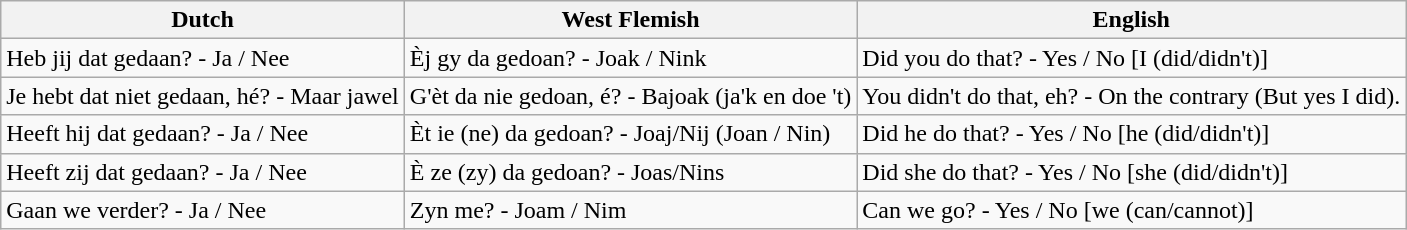<table class="wikitable">
<tr>
<th>Dutch</th>
<th>West Flemish</th>
<th>English</th>
</tr>
<tr>
<td>Heb jij dat gedaan? - Ja / Nee</td>
<td>Èj gy da gedoan? - Joak / Nink</td>
<td>Did you do that? - Yes / No [I (did/didn't)]</td>
</tr>
<tr>
<td>Je hebt dat niet gedaan, hé? - Maar jawel</td>
<td>G'èt da nie gedoan, é? - Bajoak (ja'k en doe 't)</td>
<td>You didn't do that, eh? - On the contrary (But yes I did).</td>
</tr>
<tr>
<td>Heeft hij dat gedaan? - Ja / Nee</td>
<td>Èt ie (ne) da gedoan? -  Joaj/Nij (Joan / Nin)</td>
<td>Did he do that? - Yes / No [he (did/didn't)]</td>
</tr>
<tr>
<td>Heeft zij dat gedaan? - Ja / Nee</td>
<td>È ze (zy) da gedoan? -  Joas/Nins</td>
<td>Did she do that? - Yes / No [she (did/didn't)]</td>
</tr>
<tr>
<td>Gaan we verder? - Ja / Nee</td>
<td>Zyn me? - Joam / Nim</td>
<td>Can we go? - Yes / No [we (can/cannot)]</td>
</tr>
</table>
